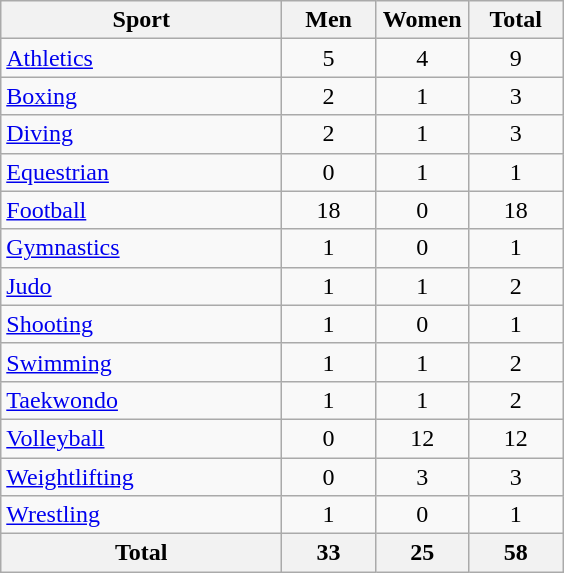<table class="wikitable sortable" style="text-align:center;">
<tr>
<th width=180>Sport</th>
<th width=55>Men</th>
<th width=55>Women</th>
<th width=55>Total</th>
</tr>
<tr>
<td align=left><a href='#'>Athletics</a></td>
<td>5</td>
<td>4</td>
<td>9</td>
</tr>
<tr>
<td align=left><a href='#'>Boxing</a></td>
<td>2</td>
<td>1</td>
<td>3</td>
</tr>
<tr>
<td align=left><a href='#'>Diving</a></td>
<td>2</td>
<td>1</td>
<td>3</td>
</tr>
<tr>
<td align=left><a href='#'>Equestrian</a></td>
<td>0</td>
<td>1</td>
<td>1</td>
</tr>
<tr>
<td align=left><a href='#'>Football</a></td>
<td>18</td>
<td>0</td>
<td>18</td>
</tr>
<tr>
<td align=left><a href='#'>Gymnastics</a></td>
<td>1</td>
<td>0</td>
<td>1</td>
</tr>
<tr>
<td align=left><a href='#'>Judo</a></td>
<td>1</td>
<td>1</td>
<td>2</td>
</tr>
<tr>
<td align=left><a href='#'>Shooting</a></td>
<td>1</td>
<td>0</td>
<td>1</td>
</tr>
<tr>
<td align=left><a href='#'>Swimming</a></td>
<td>1</td>
<td>1</td>
<td>2</td>
</tr>
<tr>
<td align=left><a href='#'>Taekwondo</a></td>
<td>1</td>
<td>1</td>
<td>2</td>
</tr>
<tr>
<td align=left><a href='#'>Volleyball</a></td>
<td>0</td>
<td>12</td>
<td>12</td>
</tr>
<tr>
<td align=left><a href='#'>Weightlifting</a></td>
<td>0</td>
<td>3</td>
<td>3</td>
</tr>
<tr>
<td align=left><a href='#'>Wrestling</a></td>
<td>1</td>
<td>0</td>
<td>1</td>
</tr>
<tr>
<th>Total</th>
<th>33</th>
<th>25</th>
<th>58</th>
</tr>
</table>
